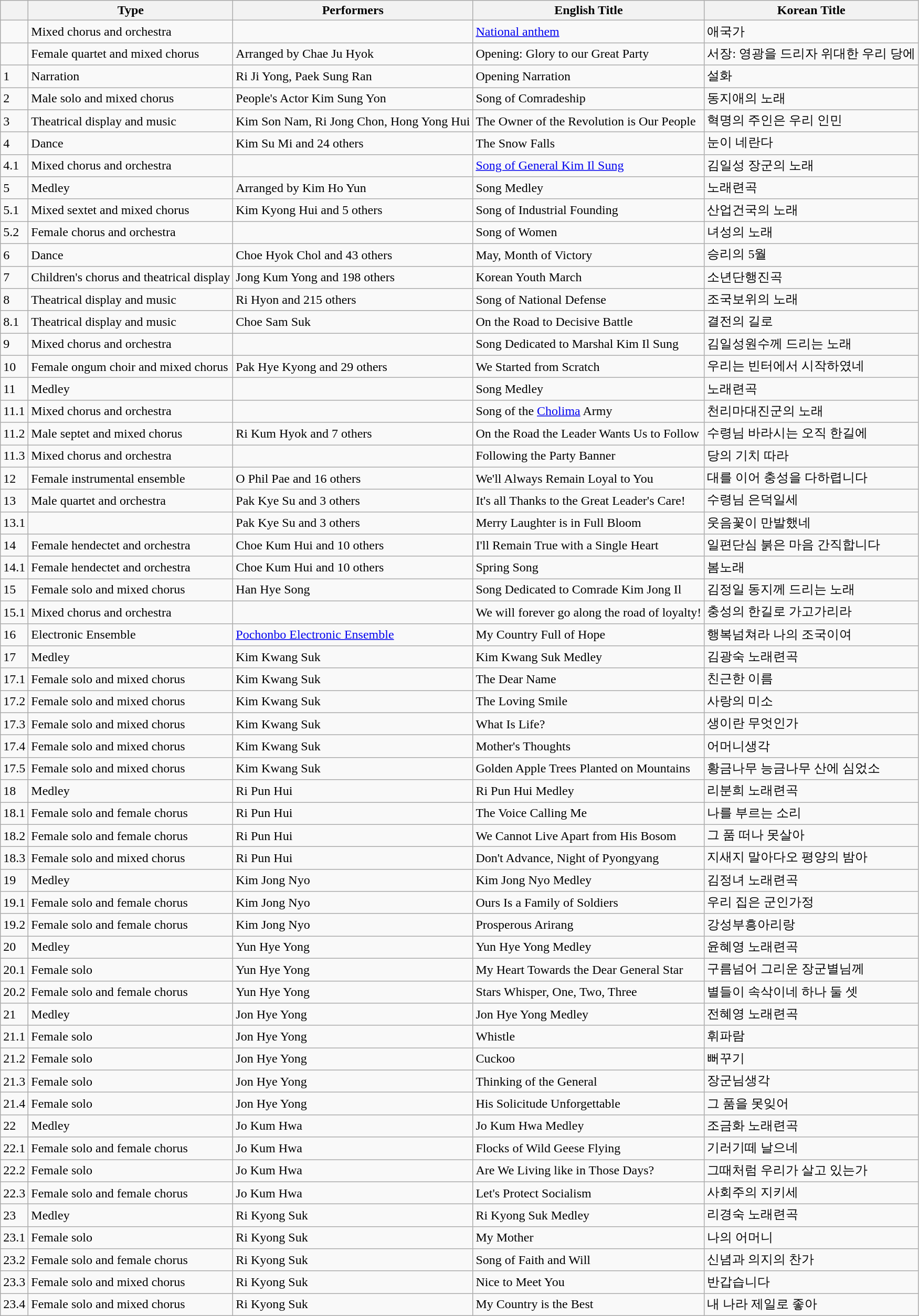<table class="wikitable">
<tr>
<th></th>
<th>Type</th>
<th>Performers</th>
<th>English Title</th>
<th>Korean Title</th>
</tr>
<tr>
<td></td>
<td>Mixed chorus and orchestra</td>
<td></td>
<td><a href='#'>National anthem</a></td>
<td>애국가</td>
</tr>
<tr>
<td></td>
<td>Female quartet and mixed chorus</td>
<td>Arranged by Chae Ju Hyok</td>
<td>Opening: Glory to our Great Party</td>
<td>서장: 영광을 드리자 위대한 우리 당에</td>
</tr>
<tr>
<td>1</td>
<td>Narration</td>
<td>Ri Ji Yong, Paek Sung Ran</td>
<td>Opening Narration</td>
<td>설화</td>
</tr>
<tr>
<td>2</td>
<td>Male solo and mixed chorus</td>
<td>People's Actor Kim Sung Yon</td>
<td>Song of Comradeship</td>
<td>동지애의 노래</td>
</tr>
<tr>
<td>3</td>
<td>Theatrical display and music</td>
<td>Kim Son Nam, Ri Jong Chon, Hong Yong Hui</td>
<td>The Owner of the Revolution is Our People</td>
<td>혁명의 주인은 우리 인민</td>
</tr>
<tr>
<td>4</td>
<td>Dance</td>
<td>Kim Su Mi and 24 others</td>
<td>The Snow Falls</td>
<td>눈이 네란다</td>
</tr>
<tr>
<td>4.1</td>
<td>Mixed chorus and orchestra</td>
<td></td>
<td><a href='#'>Song of General Kim Il Sung</a></td>
<td>김일성 장군의 노래</td>
</tr>
<tr>
<td>5</td>
<td>Medley</td>
<td>Arranged by Kim Ho Yun</td>
<td>Song Medley</td>
<td>노래련곡</td>
</tr>
<tr>
<td>5.1</td>
<td>Mixed sextet and mixed chorus</td>
<td>Kim Kyong Hui and 5 others</td>
<td>Song of Industrial Founding</td>
<td>산업건국의 노래</td>
</tr>
<tr>
<td>5.2</td>
<td>Female chorus and orchestra</td>
<td></td>
<td>Song of Women</td>
<td>녀성의 노래</td>
</tr>
<tr>
<td>6</td>
<td>Dance</td>
<td>Choe Hyok Chol and 43 others</td>
<td>May, Month of Victory</td>
<td>승리의 5월</td>
</tr>
<tr>
<td>7</td>
<td>Children's chorus and theatrical display</td>
<td>Jong Kum Yong and 198 others</td>
<td>Korean Youth March</td>
<td>소년단행진곡</td>
</tr>
<tr>
<td>8</td>
<td>Theatrical display and music</td>
<td>Ri Hyon and 215 others</td>
<td>Song of National Defense</td>
<td>조국보위의 노래</td>
</tr>
<tr>
<td>8.1</td>
<td>Theatrical display and music</td>
<td>Choe Sam Suk</td>
<td>On the Road to Decisive Battle</td>
<td>결전의 길로</td>
</tr>
<tr>
<td>9</td>
<td>Mixed chorus and orchestra</td>
<td></td>
<td>Song Dedicated to Marshal Kim Il Sung</td>
<td>김일성원수께 드리는 노래</td>
</tr>
<tr>
<td>10</td>
<td>Female ongum choir and mixed chorus</td>
<td>Pak Hye Kyong and 29 others</td>
<td>We Started from Scratch</td>
<td>우리는 빈터에서 시작하였네</td>
</tr>
<tr>
<td>11</td>
<td>Medley</td>
<td></td>
<td>Song Medley</td>
<td>노래련곡</td>
</tr>
<tr>
<td>11.1</td>
<td>Mixed chorus and orchestra</td>
<td></td>
<td>Song of the <a href='#'>Cholima</a> Army</td>
<td>천리마대진군의 노래</td>
</tr>
<tr>
<td>11.2</td>
<td>Male septet and mixed chorus</td>
<td>Ri Kum Hyok and 7 others</td>
<td>On the Road the Leader Wants Us to Follow</td>
<td>수령님 바라시는 오직 한길에</td>
</tr>
<tr>
<td>11.3</td>
<td>Mixed chorus and orchestra</td>
<td></td>
<td>Following the Party Banner</td>
<td>당의 기치 따라</td>
</tr>
<tr>
<td>12</td>
<td>Female instrumental ensemble</td>
<td>O Phil Pae and 16 others</td>
<td>We'll Always Remain Loyal to You</td>
<td>대를 이어 충성을 다하렵니다</td>
</tr>
<tr>
<td>13</td>
<td>Male quartet and orchestra</td>
<td>Pak Kye Su and 3 others</td>
<td>It's all Thanks to the Great Leader's Care!</td>
<td>수령님 은덕일세</td>
</tr>
<tr>
<td>13.1</td>
<td></td>
<td>Pak Kye Su and 3 others</td>
<td>Merry Laughter is in Full Bloom</td>
<td>웃음꽃이 만발했네</td>
</tr>
<tr>
<td>14</td>
<td>Female hendectet and orchestra</td>
<td>Choe Kum Hui and 10 others</td>
<td>I'll Remain True with a Single Heart</td>
<td>일편단심 붉은 마음 간직합니다</td>
</tr>
<tr>
<td>14.1</td>
<td>Female hendectet and orchestra</td>
<td>Choe Kum Hui and 10 others</td>
<td>Spring Song</td>
<td>봄노래</td>
</tr>
<tr>
<td>15</td>
<td>Female solo and mixed chorus</td>
<td>Han Hye Song</td>
<td>Song Dedicated to Comrade Kim Jong Il</td>
<td>김정일 동지께 드리는 노래</td>
</tr>
<tr>
<td>15.1</td>
<td>Mixed chorus and orchestra</td>
<td></td>
<td>We will forever go along the road of loyalty!</td>
<td>충성의 한길로 가고가리라</td>
</tr>
<tr>
<td>16</td>
<td>Electronic Ensemble</td>
<td><a href='#'>Pochonbo Electronic Ensemble</a></td>
<td>My Country Full of Hope</td>
<td>행복넘쳐라 나의 조국이여</td>
</tr>
<tr>
<td>17</td>
<td>Medley</td>
<td>Kim Kwang Suk</td>
<td>Kim Kwang Suk Medley</td>
<td>김광숙 노래련곡</td>
</tr>
<tr>
<td>17.1</td>
<td>Female solo and mixed chorus</td>
<td>Kim Kwang Suk</td>
<td>The Dear Name</td>
<td>친근한 이름</td>
</tr>
<tr>
<td>17.2</td>
<td>Female solo and mixed chorus</td>
<td>Kim Kwang Suk</td>
<td>The Loving Smile</td>
<td>사랑의 미소</td>
</tr>
<tr>
<td>17.3</td>
<td>Female solo and mixed chorus</td>
<td>Kim Kwang Suk</td>
<td>What Is Life?</td>
<td>생이란 무엇인가</td>
</tr>
<tr>
<td>17.4</td>
<td>Female solo and mixed chorus</td>
<td>Kim Kwang Suk</td>
<td>Mother's Thoughts</td>
<td>어머니생각</td>
</tr>
<tr>
<td>17.5</td>
<td>Female solo and mixed chorus</td>
<td>Kim Kwang Suk</td>
<td>Golden Apple Trees Planted on Mountains</td>
<td>황금나무 능금나무 산에 심었소</td>
</tr>
<tr>
<td>18</td>
<td>Medley</td>
<td>Ri Pun Hui</td>
<td>Ri Pun Hui Medley</td>
<td>리분희 노래련곡</td>
</tr>
<tr>
<td>18.1</td>
<td>Female solo and female chorus</td>
<td>Ri Pun Hui</td>
<td>The Voice Calling Me</td>
<td>나를 부르는 소리</td>
</tr>
<tr>
<td>18.2</td>
<td>Female solo and female chorus</td>
<td>Ri Pun Hui</td>
<td>We Cannot Live Apart from His Bosom</td>
<td>그 품 떠나 못살아</td>
</tr>
<tr>
<td>18.3</td>
<td>Female solo and mixed chorus</td>
<td>Ri Pun Hui</td>
<td>Don't Advance, Night of Pyongyang</td>
<td>지새지 말아다오 평양의 밤아</td>
</tr>
<tr>
<td>19</td>
<td>Medley</td>
<td>Kim Jong Nyo</td>
<td>Kim Jong Nyo Medley</td>
<td>김정녀 노래련곡</td>
</tr>
<tr>
<td>19.1</td>
<td>Female solo and female chorus</td>
<td>Kim Jong Nyo</td>
<td>Ours Is a Family of Soldiers</td>
<td>우리 집은 군인가정</td>
</tr>
<tr>
<td>19.2</td>
<td>Female solo and female chorus</td>
<td>Kim Jong Nyo</td>
<td>Prosperous Arirang</td>
<td>강성부흥아리랑</td>
</tr>
<tr>
<td>20</td>
<td>Medley</td>
<td>Yun Hye Yong</td>
<td>Yun Hye Yong Medley</td>
<td>윤혜영 노래련곡</td>
</tr>
<tr>
<td>20.1</td>
<td>Female solo</td>
<td>Yun Hye Yong</td>
<td>My Heart Towards the Dear General Star</td>
<td>구름넘어 그리운 장군별님께</td>
</tr>
<tr>
<td>20.2</td>
<td>Female solo and female chorus</td>
<td>Yun Hye Yong</td>
<td>Stars Whisper, One, Two, Three</td>
<td>별들이 속삭이네 하나 둘 셋</td>
</tr>
<tr>
<td>21</td>
<td>Medley</td>
<td>Jon Hye Yong</td>
<td>Jon Hye Yong Medley</td>
<td>전혜영 노래련곡</td>
</tr>
<tr>
<td>21.1</td>
<td>Female solo</td>
<td>Jon Hye Yong</td>
<td>Whistle</td>
<td>휘파람</td>
</tr>
<tr>
<td>21.2</td>
<td>Female solo</td>
<td>Jon Hye Yong</td>
<td>Cuckoo</td>
<td>뻐꾸기</td>
</tr>
<tr>
<td>21.3</td>
<td>Female solo</td>
<td>Jon Hye Yong</td>
<td>Thinking of the General</td>
<td>장군님생각</td>
</tr>
<tr>
<td>21.4</td>
<td>Female solo</td>
<td>Jon Hye Yong</td>
<td>His Solicitude Unforgettable</td>
<td>그 품을 못잊어</td>
</tr>
<tr>
<td>22</td>
<td>Medley</td>
<td>Jo Kum Hwa</td>
<td>Jo Kum Hwa Medley</td>
<td>조금화 노래련곡</td>
</tr>
<tr>
<td>22.1</td>
<td>Female solo and female chorus</td>
<td>Jo Kum Hwa</td>
<td>Flocks of Wild Geese Flying</td>
<td>기러기떼 날으네</td>
</tr>
<tr>
<td>22.2</td>
<td>Female solo</td>
<td>Jo Kum Hwa</td>
<td>Are We Living like in Those Days?</td>
<td>그때처럼 우리가 살고 있는가</td>
</tr>
<tr>
<td>22.3</td>
<td>Female solo and female chorus</td>
<td>Jo Kum Hwa</td>
<td>Let's Protect Socialism</td>
<td>사회주의 지키세</td>
</tr>
<tr>
<td>23</td>
<td>Medley</td>
<td>Ri Kyong Suk</td>
<td>Ri Kyong Suk Medley</td>
<td>리경숙 노래련곡</td>
</tr>
<tr>
<td>23.1</td>
<td>Female solo</td>
<td>Ri Kyong Suk</td>
<td>My Mother</td>
<td>나의 어머니</td>
</tr>
<tr>
<td>23.2</td>
<td>Female solo and female chorus</td>
<td>Ri Kyong Suk</td>
<td>Song of Faith and Will</td>
<td>신념과 의지의 찬가</td>
</tr>
<tr>
<td>23.3</td>
<td>Female solo and mixed chorus</td>
<td>Ri Kyong Suk</td>
<td>Nice to Meet You</td>
<td>반갑습니다</td>
</tr>
<tr>
<td>23.4</td>
<td>Female solo and mixed chorus</td>
<td>Ri Kyong Suk</td>
<td>My Country is the Best</td>
<td>내 나라 제일로 좋아</td>
</tr>
</table>
